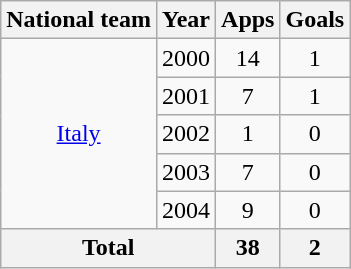<table class="wikitable" style="text-align:center">
<tr>
<th>National team</th>
<th>Year</th>
<th>Apps</th>
<th>Goals</th>
</tr>
<tr>
<td rowspan="5"><a href='#'>Italy</a></td>
<td>2000</td>
<td>14</td>
<td>1</td>
</tr>
<tr>
<td>2001</td>
<td>7</td>
<td>1</td>
</tr>
<tr>
<td>2002</td>
<td>1</td>
<td>0</td>
</tr>
<tr>
<td>2003</td>
<td>7</td>
<td>0</td>
</tr>
<tr>
<td>2004</td>
<td>9</td>
<td>0</td>
</tr>
<tr>
<th colspan="2">Total</th>
<th>38</th>
<th>2</th>
</tr>
</table>
